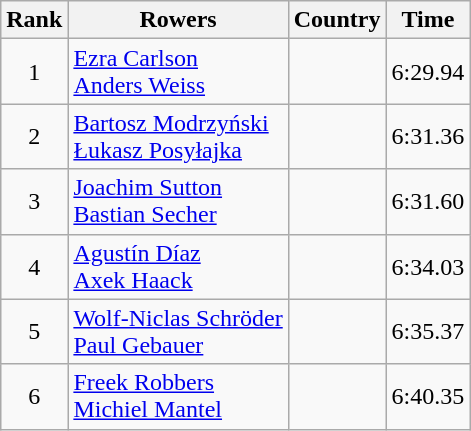<table class="wikitable" style="text-align:center">
<tr>
<th>Rank</th>
<th>Rowers</th>
<th>Country</th>
<th>Time</th>
</tr>
<tr>
<td>1</td>
<td align="left"><a href='#'>Ezra Carlson</a><br><a href='#'>Anders Weiss</a></td>
<td align="left"></td>
<td>6:29.94</td>
</tr>
<tr>
<td>2</td>
<td align="left"><a href='#'>Bartosz Modrzyński</a><br><a href='#'>Łukasz Posyłajka</a></td>
<td align="left"></td>
<td>6:31.36</td>
</tr>
<tr>
<td>3</td>
<td align="left"><a href='#'>Joachim Sutton</a><br><a href='#'>Bastian Secher</a></td>
<td align="left"></td>
<td>6:31.60</td>
</tr>
<tr>
<td>4</td>
<td align="left"><a href='#'>Agustín Díaz</a><br><a href='#'>Axek Haack</a></td>
<td align="left"></td>
<td>6:34.03</td>
</tr>
<tr>
<td>5</td>
<td align="left"><a href='#'>Wolf-Niclas Schröder</a><br><a href='#'>Paul Gebauer</a></td>
<td align="left"></td>
<td>6:35.37</td>
</tr>
<tr>
<td>6</td>
<td align="left"><a href='#'>Freek Robbers</a><br><a href='#'>Michiel Mantel</a></td>
<td align="left"></td>
<td>6:40.35</td>
</tr>
</table>
